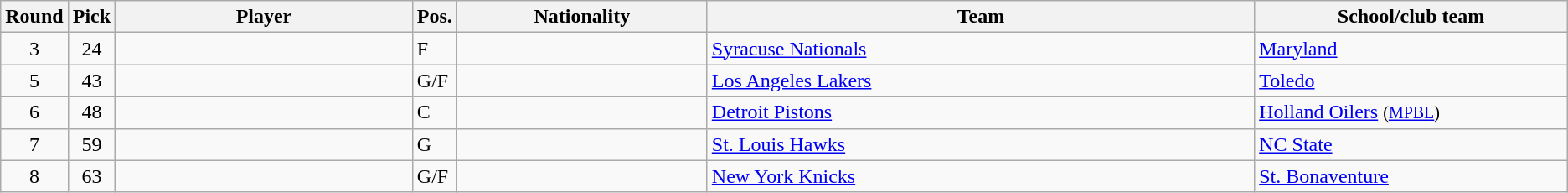<table class="wikitable sortable">
<tr>
<th width="1%">Round</th>
<th width="1%">Pick</th>
<th width="19%">Player</th>
<th width="1%">Pos.</th>
<th width="16%">Nationality</th>
<th width="35%">Team</th>
<th width="20%">School/club team</th>
</tr>
<tr>
<td align=center>3</td>
<td align=center>24</td>
<td></td>
<td>F</td>
<td></td>
<td><a href='#'>Syracuse Nationals</a></td>
<td><a href='#'>Maryland</a></td>
</tr>
<tr>
<td align=center>5</td>
<td align=center>43</td>
<td></td>
<td>G/F</td>
<td></td>
<td><a href='#'>Los Angeles Lakers</a></td>
<td><a href='#'>Toledo</a></td>
</tr>
<tr>
<td align=center>6</td>
<td align=center>48</td>
<td></td>
<td>C</td>
<td></td>
<td><a href='#'>Detroit Pistons</a></td>
<td><a href='#'>Holland Oilers</a> <small>(<a href='#'>MPBL</a>)</small></td>
</tr>
<tr>
<td align=center>7</td>
<td align=center>59</td>
<td></td>
<td>G</td>
<td></td>
<td><a href='#'>St. Louis Hawks</a></td>
<td><a href='#'>NC State</a></td>
</tr>
<tr>
<td align=center>8</td>
<td align=center>63</td>
<td></td>
<td>G/F</td>
<td></td>
<td><a href='#'>New York Knicks</a></td>
<td><a href='#'>St. Bonaventure</a></td>
</tr>
</table>
